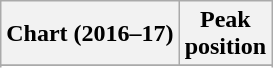<table class="wikitable sortable plainrowheaders" style="text-align:right">
<tr>
<th scope="col">Chart (2016–17)</th>
<th scope="col">Peak<br> position</th>
</tr>
<tr>
</tr>
<tr>
</tr>
</table>
